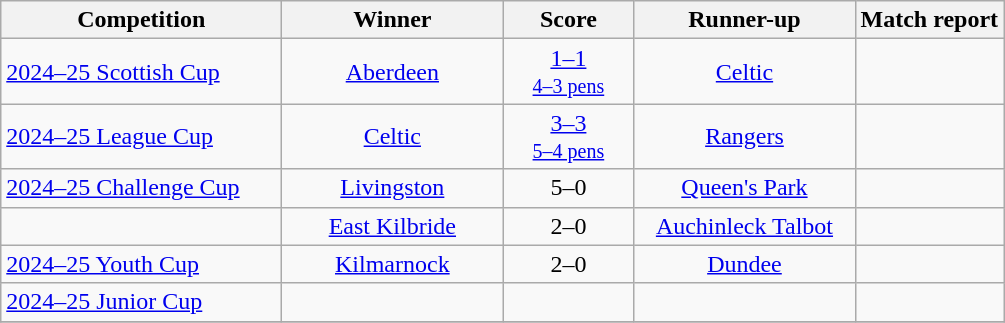<table class="wikitable" style="text-align:center">
<tr>
<th width=180>Competition</th>
<th width=140>Winner</th>
<th width=80>Score</th>
<th width=140>Runner-up</th>
<th>Match report</th>
</tr>
<tr>
<td align=left><a href='#'>2024–25 Scottish Cup</a></td>
<td><a href='#'>Aberdeen</a></td>
<td><a href='#'>1–1<br><small>4–3 pens</small></a></td>
<td><a href='#'>Celtic</a></td>
<td></td>
</tr>
<tr>
<td align=left><a href='#'>2024–25 League Cup</a></td>
<td><a href='#'>Celtic</a></td>
<td><a href='#'>3–3<br><small>5–4 pens</small></a></td>
<td><a href='#'>Rangers</a></td>
<td></td>
</tr>
<tr>
<td align=left><a href='#'>2024–25 Challenge Cup</a></td>
<td><a href='#'>Livingston</a></td>
<td>5–0</td>
<td><a href='#'>Queen's Park</a></td>
<td></td>
</tr>
<tr>
<td align=left></td>
<td><a href='#'>East Kilbride</a></td>
<td>2–0</td>
<td><a href='#'>Auchinleck Talbot</a></td>
<td></td>
</tr>
<tr>
<td align=left><a href='#'>2024–25 Youth Cup</a></td>
<td><a href='#'>Kilmarnock</a></td>
<td>2–0</td>
<td><a href='#'>Dundee</a></td>
<td></td>
</tr>
<tr>
<td align=left><a href='#'>2024–25 Junior Cup</a></td>
<td></td>
<td></td>
<td></td>
<td></td>
</tr>
<tr>
</tr>
</table>
